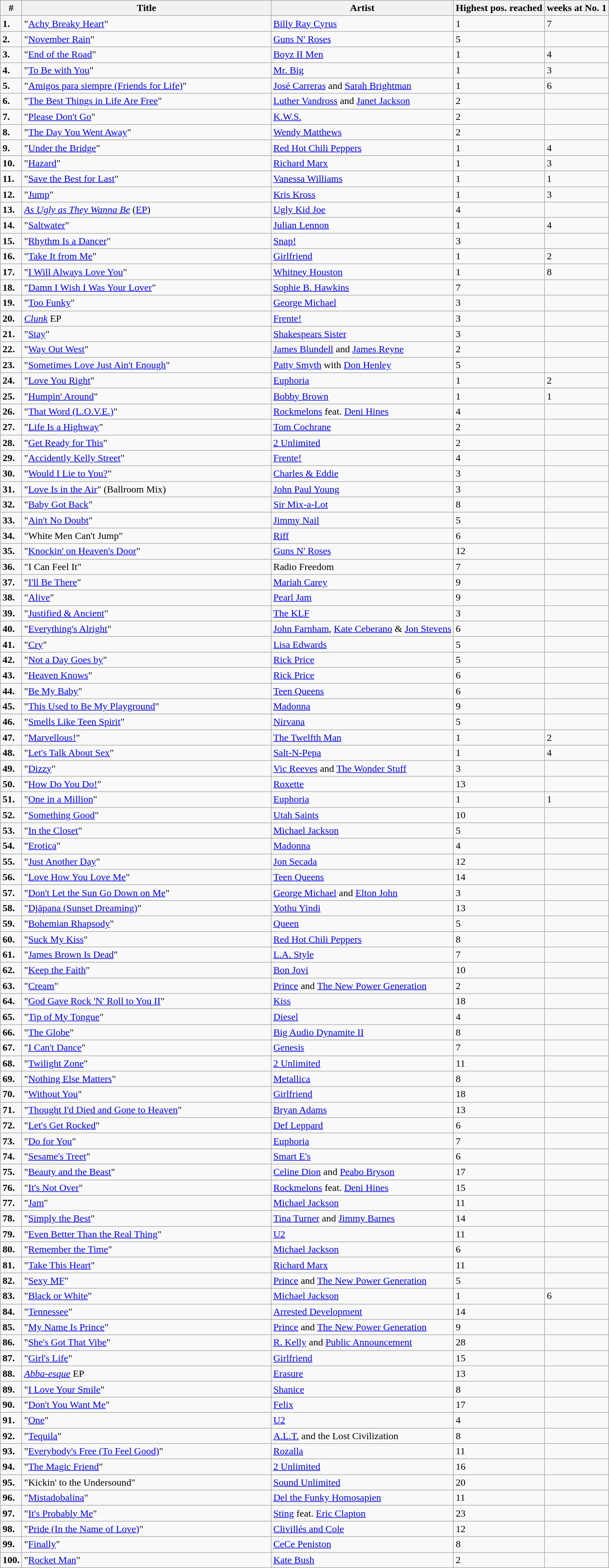<table class="wikitable sortable">
<tr>
<th>#</th>
<th width="400">Title</th>
<th>Artist</th>
<th>Highest pos. reached</th>
<th>weeks at No. 1</th>
</tr>
<tr>
<td><strong>1.</strong></td>
<td>"<a href='#'>Achy Breaky Heart</a>"</td>
<td><a href='#'>Billy Ray Cyrus</a></td>
<td>1</td>
<td>7</td>
</tr>
<tr>
<td><strong>2.</strong></td>
<td>"<a href='#'>November Rain</a>"</td>
<td><a href='#'>Guns N' Roses</a></td>
<td>5</td>
<td></td>
</tr>
<tr>
<td><strong>3.</strong></td>
<td>"<a href='#'>End of the Road</a>"</td>
<td><a href='#'>Boyz II Men</a></td>
<td>1</td>
<td>4</td>
</tr>
<tr>
<td><strong>4.</strong></td>
<td>"<a href='#'>To Be with You</a>"</td>
<td><a href='#'>Mr. Big</a></td>
<td>1</td>
<td>3</td>
</tr>
<tr>
<td><strong>5.</strong></td>
<td>"<a href='#'>Amigos para siempre (Friends for Life)</a>"</td>
<td><a href='#'>José Carreras</a> and <a href='#'>Sarah Brightman</a></td>
<td>1</td>
<td>6</td>
</tr>
<tr>
<td><strong>6.</strong></td>
<td>"<a href='#'>The Best Things in Life Are Free</a>"</td>
<td><a href='#'>Luther Vandross</a> and <a href='#'>Janet Jackson</a></td>
<td>2</td>
<td></td>
</tr>
<tr>
<td><strong>7.</strong></td>
<td>"<a href='#'>Please Don't Go</a>"</td>
<td><a href='#'>K.W.S.</a></td>
<td>2</td>
<td></td>
</tr>
<tr>
<td><strong>8.</strong></td>
<td>"<a href='#'>The Day You Went Away</a>"</td>
<td><a href='#'>Wendy Matthews</a></td>
<td>2</td>
<td></td>
</tr>
<tr>
<td><strong>9.</strong></td>
<td>"<a href='#'>Under the Bridge</a>"</td>
<td><a href='#'>Red Hot Chili Peppers</a></td>
<td>1</td>
<td>4</td>
</tr>
<tr>
<td><strong>10.</strong></td>
<td>"<a href='#'>Hazard</a>"</td>
<td><a href='#'>Richard Marx</a></td>
<td>1</td>
<td>3</td>
</tr>
<tr>
<td><strong>11.</strong></td>
<td>"<a href='#'>Save the Best for Last</a>"</td>
<td><a href='#'>Vanessa Williams</a></td>
<td>1</td>
<td>1</td>
</tr>
<tr>
<td><strong>12.</strong></td>
<td>"<a href='#'>Jump</a>"</td>
<td><a href='#'>Kris Kross</a></td>
<td>1</td>
<td>3</td>
</tr>
<tr>
<td><strong>13.</strong></td>
<td><em><a href='#'>As Ugly as They Wanna Be</a></em> (<a href='#'>EP</a>)</td>
<td><a href='#'>Ugly Kid Joe</a></td>
<td>4</td>
<td></td>
</tr>
<tr>
<td><strong>14.</strong></td>
<td>"<a href='#'>Saltwater</a>"</td>
<td><a href='#'>Julian Lennon</a></td>
<td>1</td>
<td>4</td>
</tr>
<tr>
<td><strong>15.</strong></td>
<td>"<a href='#'>Rhythm Is a Dancer</a>"</td>
<td><a href='#'>Snap!</a></td>
<td>3</td>
<td></td>
</tr>
<tr>
<td><strong>16.</strong></td>
<td>"<a href='#'>Take It from Me</a>"</td>
<td><a href='#'>Girlfriend</a></td>
<td>1</td>
<td>2</td>
</tr>
<tr>
<td><strong>17.</strong></td>
<td>"<a href='#'>I Will Always Love You</a>"</td>
<td><a href='#'>Whitney Houston</a></td>
<td>1</td>
<td>8</td>
</tr>
<tr>
<td><strong>18.</strong></td>
<td>"<a href='#'>Damn I Wish I Was Your Lover</a>"</td>
<td><a href='#'>Sophie B. Hawkins</a></td>
<td>7</td>
<td></td>
</tr>
<tr>
<td><strong>19.</strong></td>
<td>"<a href='#'>Too Funky</a>"</td>
<td><a href='#'>George Michael</a></td>
<td>3</td>
<td></td>
</tr>
<tr>
<td><strong>20.</strong></td>
<td><em><a href='#'>Clunk</a></em> EP</td>
<td><a href='#'>Frente!</a></td>
<td>3</td>
<td></td>
</tr>
<tr>
<td><strong>21.</strong></td>
<td>"<a href='#'>Stay</a>"</td>
<td><a href='#'>Shakespears Sister</a></td>
<td>3</td>
<td></td>
</tr>
<tr>
<td><strong>22.</strong></td>
<td>"<a href='#'>Way Out West</a>"</td>
<td><a href='#'>James Blundell</a> and <a href='#'>James Reyne</a></td>
<td>2</td>
<td></td>
</tr>
<tr>
<td><strong>23.</strong></td>
<td>"<a href='#'>Sometimes Love Just Ain't Enough</a>"</td>
<td><a href='#'>Patty Smyth</a> with <a href='#'>Don Henley</a></td>
<td>5</td>
<td></td>
</tr>
<tr>
<td><strong>24.</strong></td>
<td>"<a href='#'>Love You Right</a>"</td>
<td><a href='#'>Euphoria</a></td>
<td>1</td>
<td>2</td>
</tr>
<tr>
<td><strong>25.</strong></td>
<td>"<a href='#'>Humpin' Around</a>"</td>
<td><a href='#'>Bobby Brown</a></td>
<td>1</td>
<td>1</td>
</tr>
<tr>
<td><strong>26.</strong></td>
<td>"<a href='#'>That Word (L.O.V.E.)</a>"</td>
<td><a href='#'>Rockmelons</a> feat. <a href='#'>Deni Hines</a></td>
<td>4</td>
<td></td>
</tr>
<tr>
<td><strong>27.</strong></td>
<td>"<a href='#'>Life Is a Highway</a>"</td>
<td><a href='#'>Tom Cochrane</a></td>
<td>2</td>
<td></td>
</tr>
<tr>
<td><strong>28.</strong></td>
<td>"<a href='#'>Get Ready for This</a>"</td>
<td><a href='#'>2 Unlimited</a></td>
<td>2</td>
<td></td>
</tr>
<tr>
<td><strong>29.</strong></td>
<td>"<a href='#'>Accidently Kelly Street</a>"</td>
<td><a href='#'>Frente!</a></td>
<td>4</td>
<td></td>
</tr>
<tr>
<td><strong>30.</strong></td>
<td>"<a href='#'>Would I Lie to You?</a>"</td>
<td><a href='#'>Charles & Eddie</a></td>
<td>3</td>
<td></td>
</tr>
<tr>
<td><strong>31.</strong></td>
<td>"<a href='#'>Love Is in the Air</a>" (Ballroom Mix)</td>
<td><a href='#'>John Paul Young</a></td>
<td>3</td>
<td></td>
</tr>
<tr>
<td><strong>32.</strong></td>
<td>"<a href='#'>Baby Got Back</a>"</td>
<td><a href='#'>Sir Mix-a-Lot</a></td>
<td>8</td>
<td></td>
</tr>
<tr>
<td><strong>33.</strong></td>
<td>"<a href='#'>Ain't No Doubt</a>"</td>
<td><a href='#'>Jimmy Nail</a></td>
<td>5</td>
<td></td>
</tr>
<tr>
<td><strong>34.</strong></td>
<td>"White Men Can't Jump"</td>
<td><a href='#'>Riff</a></td>
<td>6</td>
<td></td>
</tr>
<tr>
<td><strong>35.</strong></td>
<td>"<a href='#'>Knockin' on Heaven's Door</a>"</td>
<td><a href='#'>Guns N' Roses</a></td>
<td>12</td>
<td></td>
</tr>
<tr>
<td><strong>36.</strong></td>
<td>"I Can Feel It"</td>
<td>Radio Freedom</td>
<td>7</td>
<td></td>
</tr>
<tr>
<td><strong>37.</strong></td>
<td>"<a href='#'>I'll Be There</a>"</td>
<td><a href='#'>Mariah Carey</a></td>
<td>9</td>
<td></td>
</tr>
<tr>
<td><strong>38.</strong></td>
<td>"<a href='#'>Alive</a>"</td>
<td><a href='#'>Pearl Jam</a></td>
<td>9</td>
<td></td>
</tr>
<tr>
<td><strong>39.</strong></td>
<td>"<a href='#'>Justified & Ancient</a>"</td>
<td><a href='#'>The KLF</a></td>
<td>3</td>
<td></td>
</tr>
<tr>
<td><strong>40.</strong></td>
<td>"<a href='#'>Everything's Alright</a>"</td>
<td><a href='#'>John Farnham</a>, <a href='#'>Kate Ceberano</a> & <a href='#'>Jon Stevens</a></td>
<td>6</td>
<td></td>
</tr>
<tr>
<td><strong>41.</strong></td>
<td>"<a href='#'>Cry</a>"</td>
<td><a href='#'>Lisa Edwards</a></td>
<td>5</td>
<td></td>
</tr>
<tr>
<td><strong>42.</strong></td>
<td>"<a href='#'>Not a Day Goes by</a>"</td>
<td><a href='#'>Rick Price</a></td>
<td>5</td>
<td></td>
</tr>
<tr>
<td><strong>43.</strong></td>
<td>"<a href='#'>Heaven Knows</a>"</td>
<td><a href='#'>Rick Price</a></td>
<td>6</td>
<td></td>
</tr>
<tr>
<td><strong>44.</strong></td>
<td>"<a href='#'>Be My Baby</a>"</td>
<td><a href='#'>Teen Queens</a></td>
<td>6</td>
<td></td>
</tr>
<tr>
<td><strong>45.</strong></td>
<td>"<a href='#'>This Used to Be My Playground</a>"</td>
<td><a href='#'>Madonna</a></td>
<td>9</td>
<td></td>
</tr>
<tr>
<td><strong>46.</strong></td>
<td>"<a href='#'>Smells Like Teen Spirit</a>"</td>
<td><a href='#'>Nirvana</a></td>
<td>5</td>
<td></td>
</tr>
<tr>
<td><strong>47.</strong></td>
<td>"<a href='#'>Marvellous!</a>"</td>
<td><a href='#'>The Twelfth Man</a></td>
<td>1</td>
<td>2</td>
</tr>
<tr>
<td><strong>48.</strong></td>
<td>"<a href='#'>Let's Talk About Sex</a>"</td>
<td><a href='#'>Salt-N-Pepa</a></td>
<td>1</td>
<td>4</td>
</tr>
<tr>
<td><strong>49.</strong></td>
<td>"<a href='#'>Dizzy</a>"</td>
<td><a href='#'>Vic Reeves</a> and <a href='#'>The Wonder Stuff</a></td>
<td>3</td>
<td></td>
</tr>
<tr>
<td><strong>50.</strong></td>
<td>"<a href='#'>How Do You Do!</a>"</td>
<td><a href='#'>Roxette</a></td>
<td>13</td>
<td></td>
</tr>
<tr>
<td><strong>51.</strong></td>
<td>"<a href='#'>One in a Million</a>"</td>
<td><a href='#'>Euphoria</a></td>
<td>1</td>
<td>1</td>
</tr>
<tr>
<td><strong>52.</strong></td>
<td>"<a href='#'>Something Good</a>"</td>
<td><a href='#'>Utah Saints</a></td>
<td>10</td>
<td></td>
</tr>
<tr>
<td><strong>53.</strong></td>
<td>"<a href='#'>In the Closet</a>"</td>
<td><a href='#'>Michael Jackson</a></td>
<td>5</td>
<td></td>
</tr>
<tr>
<td><strong>54.</strong></td>
<td>"<a href='#'>Erotica</a>"</td>
<td><a href='#'>Madonna</a></td>
<td>4</td>
<td></td>
</tr>
<tr>
<td><strong>55.</strong></td>
<td>"<a href='#'>Just Another Day</a>"</td>
<td><a href='#'>Jon Secada</a></td>
<td>12</td>
<td></td>
</tr>
<tr>
<td><strong>56.</strong></td>
<td>"<a href='#'>Love How You Love Me</a>"</td>
<td><a href='#'>Teen Queens</a></td>
<td>14</td>
<td></td>
</tr>
<tr>
<td><strong>57.</strong></td>
<td>"<a href='#'>Don't Let the Sun Go Down on Me</a>"</td>
<td><a href='#'>George Michael</a> and <a href='#'>Elton John</a></td>
<td>3</td>
<td></td>
</tr>
<tr>
<td><strong>58.</strong></td>
<td>"<a href='#'>Djäpana (Sunset Dreaming)</a>"</td>
<td><a href='#'>Yothu Yindi</a></td>
<td>13</td>
<td></td>
</tr>
<tr>
<td><strong>59.</strong></td>
<td>"<a href='#'>Bohemian Rhapsody</a>"</td>
<td><a href='#'>Queen</a></td>
<td>5</td>
<td></td>
</tr>
<tr>
<td><strong>60.</strong></td>
<td>"<a href='#'>Suck My Kiss</a>"</td>
<td><a href='#'>Red Hot Chili Peppers</a></td>
<td>8</td>
<td></td>
</tr>
<tr>
<td><strong>61.</strong></td>
<td>"<a href='#'>James Brown Is Dead</a>"</td>
<td><a href='#'>L.A. Style</a></td>
<td>7</td>
<td></td>
</tr>
<tr>
<td><strong>62.</strong></td>
<td>"<a href='#'>Keep the Faith</a>"</td>
<td><a href='#'>Bon Jovi</a></td>
<td>10</td>
<td></td>
</tr>
<tr>
<td><strong>63.</strong></td>
<td>"<a href='#'>Cream</a>"</td>
<td><a href='#'>Prince</a> and <a href='#'>The New Power Generation</a></td>
<td>2</td>
<td></td>
</tr>
<tr>
<td><strong>64.</strong></td>
<td>"<a href='#'>God Gave Rock 'N' Roll to You II</a>"</td>
<td><a href='#'>Kiss</a></td>
<td>18</td>
<td></td>
</tr>
<tr>
<td><strong>65.</strong></td>
<td>"<a href='#'>Tip of My Tongue</a>"</td>
<td><a href='#'>Diesel</a></td>
<td>4</td>
<td></td>
</tr>
<tr>
<td><strong>66.</strong></td>
<td>"<a href='#'>The Globe</a>"</td>
<td><a href='#'>Big Audio Dynamite II</a></td>
<td>8</td>
<td></td>
</tr>
<tr>
<td><strong>67.</strong></td>
<td>"<a href='#'>I Can't Dance</a>"</td>
<td><a href='#'>Genesis</a></td>
<td>7</td>
<td></td>
</tr>
<tr>
<td><strong>68.</strong></td>
<td>"<a href='#'>Twilight Zone</a>"</td>
<td><a href='#'>2 Unlimited</a></td>
<td>11</td>
<td></td>
</tr>
<tr>
<td><strong>69.</strong></td>
<td>"<a href='#'>Nothing Else Matters</a>"</td>
<td><a href='#'>Metallica</a></td>
<td>8</td>
<td></td>
</tr>
<tr>
<td><strong>70.</strong></td>
<td>"<a href='#'>Without You</a>"</td>
<td><a href='#'>Girlfriend</a></td>
<td>18</td>
<td></td>
</tr>
<tr>
<td><strong>71.</strong></td>
<td>"<a href='#'>Thought I'd Died and Gone to Heaven</a>"</td>
<td><a href='#'>Bryan Adams</a></td>
<td>13</td>
<td></td>
</tr>
<tr>
<td><strong>72.</strong></td>
<td>"<a href='#'>Let's Get Rocked</a>"</td>
<td><a href='#'>Def Leppard</a></td>
<td>6</td>
<td></td>
</tr>
<tr>
<td><strong>73.</strong></td>
<td>"<a href='#'>Do for You</a>"</td>
<td><a href='#'>Euphoria</a></td>
<td>7</td>
<td></td>
</tr>
<tr>
<td><strong>74.</strong></td>
<td>"<a href='#'>Sesame's Treet</a>"</td>
<td><a href='#'>Smart E's</a></td>
<td>6</td>
<td></td>
</tr>
<tr>
<td><strong>75.</strong></td>
<td>"<a href='#'>Beauty and the Beast</a>"</td>
<td><a href='#'>Celine Dion</a> and <a href='#'>Peabo Bryson</a></td>
<td>17</td>
<td></td>
</tr>
<tr>
<td><strong>76.</strong></td>
<td>"<a href='#'>It's Not Over</a>"</td>
<td><a href='#'>Rockmelons</a> feat. <a href='#'>Deni Hines</a></td>
<td>15</td>
<td></td>
</tr>
<tr>
<td><strong>77.</strong></td>
<td>"<a href='#'>Jam</a>"</td>
<td><a href='#'>Michael Jackson</a></td>
<td>11</td>
<td></td>
</tr>
<tr>
<td><strong>78.</strong></td>
<td>"<a href='#'>Simply the Best</a>"</td>
<td><a href='#'>Tina Turner</a> and <a href='#'>Jimmy Barnes</a></td>
<td>14</td>
<td></td>
</tr>
<tr>
<td><strong>79.</strong></td>
<td>"<a href='#'>Even Better Than the Real Thing</a>"</td>
<td><a href='#'>U2</a></td>
<td>11</td>
<td></td>
</tr>
<tr>
<td><strong>80.</strong></td>
<td>"<a href='#'>Remember the Time</a>"</td>
<td><a href='#'>Michael Jackson</a></td>
<td>6</td>
<td></td>
</tr>
<tr>
<td><strong>81.</strong></td>
<td>"<a href='#'>Take This Heart</a>"</td>
<td><a href='#'>Richard Marx</a></td>
<td>11</td>
<td></td>
</tr>
<tr>
<td><strong>82.</strong></td>
<td>"<a href='#'>Sexy MF</a>"</td>
<td><a href='#'>Prince</a> and <a href='#'>The New Power Generation</a></td>
<td>5</td>
<td></td>
</tr>
<tr>
<td><strong>83.</strong></td>
<td>"<a href='#'>Black or White</a>"</td>
<td><a href='#'>Michael Jackson</a></td>
<td>1</td>
<td>6</td>
</tr>
<tr>
<td><strong>84.</strong></td>
<td>"<a href='#'>Tennessee</a>"</td>
<td><a href='#'>Arrested Development</a></td>
<td>14</td>
<td></td>
</tr>
<tr>
<td><strong>85.</strong></td>
<td>"<a href='#'>My Name Is Prince</a>"</td>
<td><a href='#'>Prince</a> and <a href='#'>The New Power Generation</a></td>
<td>9</td>
<td></td>
</tr>
<tr>
<td><strong>86.</strong></td>
<td>"<a href='#'>She's Got That Vibe</a>"</td>
<td><a href='#'>R. Kelly</a> and <a href='#'>Public Announcement</a></td>
<td>28</td>
<td></td>
</tr>
<tr>
<td><strong>87.</strong></td>
<td>"<a href='#'>Girl's Life</a>"</td>
<td><a href='#'>Girlfriend</a></td>
<td>15</td>
<td></td>
</tr>
<tr>
<td><strong>88.</strong></td>
<td><em><a href='#'>Abba-esque</a></em> EP</td>
<td><a href='#'>Erasure</a></td>
<td>13</td>
<td></td>
</tr>
<tr>
<td><strong>89.</strong></td>
<td>"<a href='#'>I Love Your Smile</a>"</td>
<td><a href='#'>Shanice</a></td>
<td>8</td>
<td></td>
</tr>
<tr>
<td><strong>90.</strong></td>
<td>"<a href='#'>Don't You Want Me</a>"</td>
<td><a href='#'>Felix</a></td>
<td>17</td>
<td></td>
</tr>
<tr>
<td><strong>91.</strong></td>
<td>"<a href='#'>One</a>"</td>
<td><a href='#'>U2</a></td>
<td>4</td>
<td></td>
</tr>
<tr>
<td><strong>92.</strong></td>
<td>"<a href='#'>Tequila</a>"</td>
<td><a href='#'>A.L.T.</a> and the Lost Civilization</td>
<td>8</td>
<td></td>
</tr>
<tr>
<td><strong>93.</strong></td>
<td>"<a href='#'>Everybody's Free (To Feel Good)</a>"</td>
<td><a href='#'>Rozalla</a></td>
<td>11</td>
<td></td>
</tr>
<tr>
<td><strong>94.</strong></td>
<td>"<a href='#'>The Magic Friend</a>"</td>
<td><a href='#'>2 Unlimited</a></td>
<td>16</td>
<td></td>
</tr>
<tr>
<td><strong>95.</strong></td>
<td>"Kickin' to the Undersound"</td>
<td><a href='#'>Sound Unlimited</a></td>
<td>20</td>
<td></td>
</tr>
<tr>
<td><strong>96.</strong></td>
<td>"<a href='#'>Mistadobalina</a>"</td>
<td><a href='#'>Del the Funky Homosapien</a></td>
<td>11</td>
<td></td>
</tr>
<tr>
<td><strong>97.</strong></td>
<td>"<a href='#'>It's Probably Me</a>"</td>
<td><a href='#'>Sting</a> feat. <a href='#'>Eric Clapton</a></td>
<td>23</td>
<td></td>
</tr>
<tr>
<td><strong>98.</strong></td>
<td>"<a href='#'>Pride (In the Name of Love)</a>"</td>
<td><a href='#'>Clivillés and Cole</a></td>
<td>12</td>
<td></td>
</tr>
<tr>
<td><strong>99.</strong></td>
<td>"<a href='#'>Finally</a>"</td>
<td><a href='#'>CeCe Peniston</a></td>
<td>8</td>
<td></td>
</tr>
<tr>
<td><strong>100.</strong></td>
<td>"<a href='#'>Rocket Man</a>"</td>
<td><a href='#'>Kate Bush</a></td>
<td>2</td>
<td></td>
</tr>
</table>
